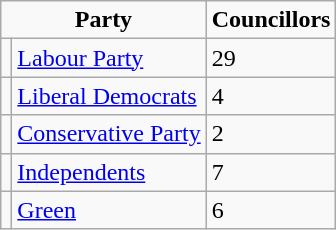<table class="wikitable">
<tr>
<td colspan="2" rowspan="1" align="center" valign="top"><strong>Party</strong></td>
<td valign="top"><strong>Councillors</strong><br></td>
</tr>
<tr>
<td></td>
<td><a href='#'>Labour Party</a></td>
<td>29</td>
</tr>
<tr>
<td></td>
<td><a href='#'>Liberal Democrats</a></td>
<td>4</td>
</tr>
<tr>
<td></td>
<td><a href='#'>Conservative Party</a></td>
<td>2</td>
</tr>
<tr>
<td></td>
<td><a href='#'>Independents</a></td>
<td>7</td>
</tr>
<tr>
<td></td>
<td><a href='#'>Green</a></td>
<td>6</td>
</tr>
</table>
